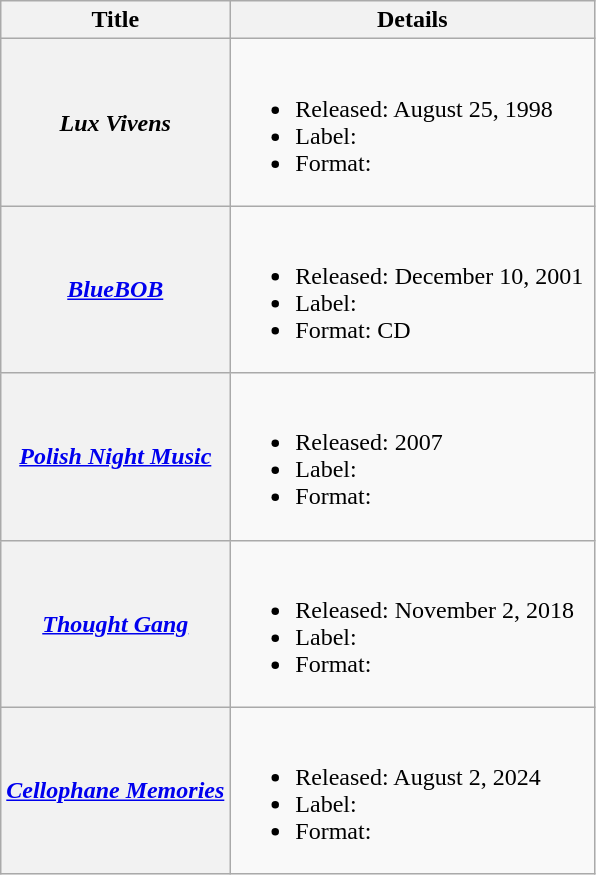<table class="wikitable plainrowheaders" style="text-align:left">
<tr>
<th scope="col">Title</th>
<th scope="col">Details</th>
</tr>
<tr>
<th scope="row"><em>Lux Vivens</em></th>
<td><br><ul><li>Released: August 25, 1998 </li><li>Label: </li><li>Format: </li></ul></td>
</tr>
<tr>
<th scope="row"><em><a href='#'>BlueBOB</a></em></th>
<td><br><ul><li>Released: December 10, 2001 </li><li>Label: </li><li>Format: CD</li></ul></td>
</tr>
<tr>
<th scope="row"><em><a href='#'>Polish Night Music</a></em></th>
<td><br><ul><li>Released: 2007 </li><li>Label: </li><li>Format: </li></ul></td>
</tr>
<tr>
<th scope="row"><em><a href='#'>Thought Gang</a></em> </th>
<td><br><ul><li>Released: November 2, 2018 </li><li>Label: </li><li>Format: </li></ul></td>
</tr>
<tr>
<th scope="row"><em><a href='#'>Cellophane Memories</a></em> </th>
<td><br><ul><li>Released: August 2, 2024 </li><li>Label: </li><li>Format: </li></ul></td>
</tr>
</table>
